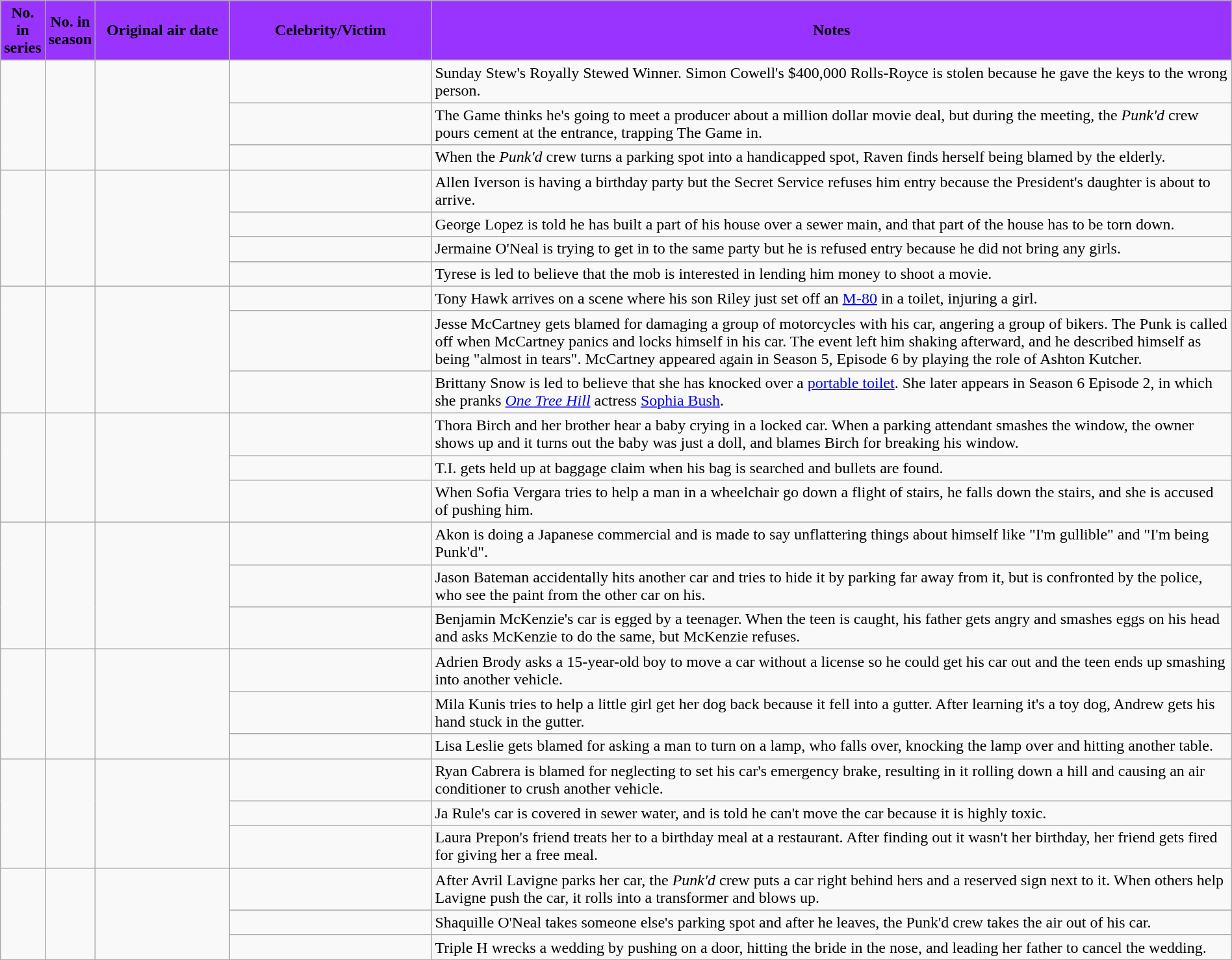<table class="wikitable" style="width:100%">
<tr style="color:Black">
<th style="background:#93f; width:20px;">No. in<br>series</th>
<th style="background:#93f; width:20px;">No. in<br>season</th>
<th style="background:#93f; width:130px;">Original air date</th>
<th style="background:#93f; width:200px;">Celebrity/Victim</th>
<th style="background:#93f;">Notes</th>
</tr>
<tr>
<td rowspan="3"></td>
<td rowspan="3"></td>
<td rowspan="3"></td>
<td></td>
<td>Sunday Stew's Royally Stewed Winner. Simon Cowell's $400,000 Rolls-Royce is stolen because he gave the keys to the wrong person.</td>
</tr>
<tr>
<td></td>
<td>The Game thinks he's going to meet a producer about a million dollar movie deal, but during the meeting, the <em>Punk'd</em> crew pours cement at the entrance, trapping The Game in.</td>
</tr>
<tr>
<td></td>
<td>When the <em>Punk'd</em> crew turns a parking spot into a handicapped spot, Raven finds herself being blamed by the elderly.</td>
</tr>
<tr>
<td rowspan="4"></td>
<td rowspan="4"></td>
<td rowspan="4"></td>
<td></td>
<td>Allen Iverson is having a birthday party but the Secret Service refuses him entry because the President's daughter is about to arrive.</td>
</tr>
<tr>
<td></td>
<td>George Lopez is told he has built a part of his house over a sewer main, and that part of the house has to be torn down.</td>
</tr>
<tr>
<td></td>
<td>Jermaine O'Neal is trying to get in to the same party but he is refused entry because he did not bring any girls.</td>
</tr>
<tr>
<td></td>
<td>Tyrese is led to believe that the mob is interested in lending him money to shoot a movie.</td>
</tr>
<tr>
<td rowspan="3"></td>
<td rowspan="3"></td>
<td rowspan="3"></td>
<td></td>
<td>Tony Hawk arrives on a scene where his son Riley just set off an <a href='#'>M-80</a> in a toilet, injuring a girl.</td>
</tr>
<tr>
<td></td>
<td>Jesse McCartney gets blamed for damaging a group of motorcycles with his car, angering a group of bikers. The Punk is called off when McCartney panics and locks himself in his car. The event left him shaking afterward, and he described himself as being "almost in tears". McCartney appeared again in Season 5, Episode 6 by playing the role of Ashton Kutcher.</td>
</tr>
<tr>
<td></td>
<td>Brittany Snow is led to believe that she has knocked over a <a href='#'>portable toilet</a>. She later appears in Season 6 Episode 2, in which she pranks <em><a href='#'>One Tree Hill</a></em> actress <a href='#'>Sophia Bush</a>.</td>
</tr>
<tr>
<td rowspan="3"></td>
<td rowspan="3"></td>
<td rowspan="3"></td>
<td></td>
<td>Thora Birch and her brother hear a baby crying in a locked car. When a parking attendant smashes the window, the owner shows up and it turns out the baby was just a doll, and blames Birch for breaking his window.</td>
</tr>
<tr>
<td></td>
<td>T.I. gets held up at baggage claim when his bag is searched and bullets are found.</td>
</tr>
<tr>
<td></td>
<td>When Sofia Vergara tries to help a man in a wheelchair go down a flight of stairs, he falls down the stairs, and she is accused of pushing him.</td>
</tr>
<tr>
<td rowspan="3"></td>
<td rowspan="3"></td>
<td rowspan="3"></td>
<td></td>
<td>Akon is doing a Japanese commercial and is made to say unflattering things about himself like "I'm gullible" and "I'm being Punk'd".</td>
</tr>
<tr>
<td></td>
<td>Jason Bateman accidentally hits another car and tries to hide it by parking far away from it, but is confronted by the police, who see the paint from the other car on his.</td>
</tr>
<tr>
<td></td>
<td>Benjamin McKenzie's car is egged by a teenager. When the teen is caught, his father gets angry and smashes eggs on his head and asks McKenzie to do the same, but McKenzie refuses.</td>
</tr>
<tr>
<td rowspan="3"></td>
<td rowspan="3"></td>
<td rowspan="3"></td>
<td></td>
<td>Adrien Brody asks a 15-year-old boy to move a car without a license so he could get his car out and the teen ends up smashing into another vehicle.</td>
</tr>
<tr>
<td></td>
<td>Mila Kunis tries to help a little girl get her dog back because it fell into a gutter. After learning it's a toy dog, Andrew gets his hand stuck in the gutter.</td>
</tr>
<tr>
<td></td>
<td>Lisa Leslie gets blamed for asking a man to turn on a lamp, who falls over, knocking the lamp over and hitting another table.</td>
</tr>
<tr>
<td rowspan="3"></td>
<td rowspan="3"></td>
<td rowspan="3"></td>
<td></td>
<td>Ryan Cabrera is blamed for neglecting to set his car's emergency brake, resulting in it rolling down a hill and causing an air conditioner to crush another vehicle.</td>
</tr>
<tr>
<td></td>
<td>Ja Rule's car is covered in sewer water, and is told he can't move the car because it is highly toxic.</td>
</tr>
<tr>
<td></td>
<td>Laura Prepon's friend treats her to a birthday meal at a restaurant. After finding out it wasn't her birthday, her friend gets fired for giving her a free meal.</td>
</tr>
<tr>
<td rowspan="3"></td>
<td rowspan="3"></td>
<td rowspan="3"></td>
<td></td>
<td>After Avril Lavigne parks her car, the <em>Punk'd</em> crew puts a car right behind hers and a reserved sign next to it. When others help Lavigne push the car, it rolls into a transformer and blows up.</td>
</tr>
<tr>
<td></td>
<td>Shaquille O'Neal takes someone else's parking spot and after he leaves, the Punk'd crew takes the air out of his car.</td>
</tr>
<tr>
<td></td>
<td>Triple H wrecks a wedding by pushing on a door, hitting the bride in the nose, and leading her father to cancel the wedding.</td>
</tr>
</table>
